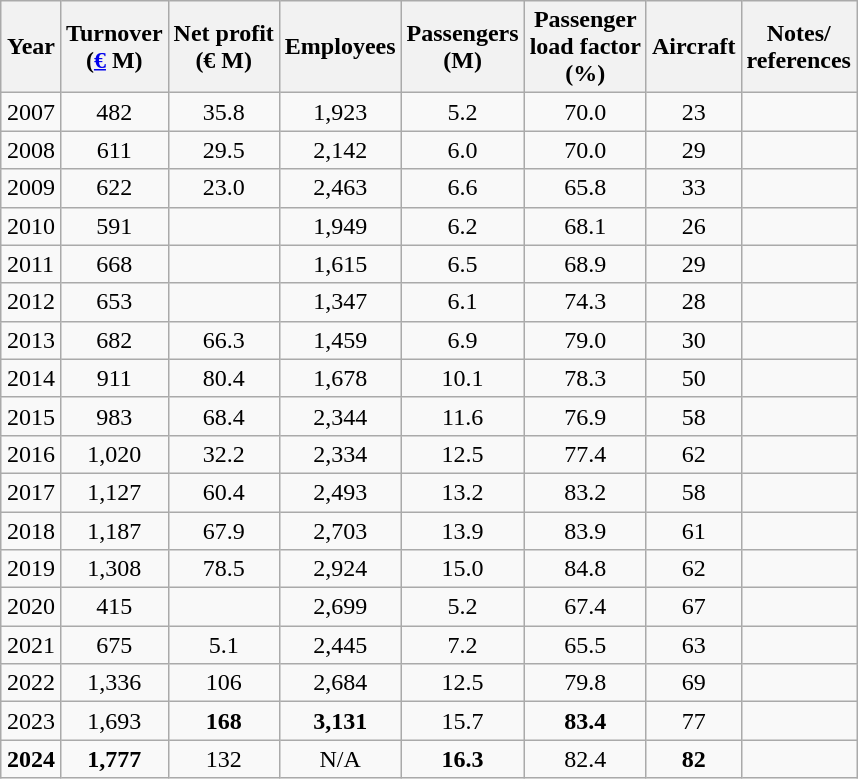<table class="wikitable" style="margin:1em auto;text-align:center;">
<tr>
<th>Year</th>
<th>Turnover<br>(<a href='#'>€</a> M)</th>
<th>Net profit<br>(€ M)</th>
<th>Employees</th>
<th>Passengers<br>(M)</th>
<th>Passenger<br>load factor<br>(%)</th>
<th>Aircraft</th>
<th>Notes/<br>references</th>
</tr>
<tr>
<td align="left">2007</td>
<td>482</td>
<td>35.8</td>
<td>1,923</td>
<td>5.2</td>
<td>70.0</td>
<td>23</td>
<td></td>
</tr>
<tr>
<td align="left">2008</td>
<td>611</td>
<td>29.5</td>
<td>2,142</td>
<td>6.0</td>
<td>70.0</td>
<td>29</td>
<td></td>
</tr>
<tr>
<td align="left">2009</td>
<td>622</td>
<td>23.0</td>
<td>2,463</td>
<td>6.6</td>
<td>65.8</td>
<td>33</td>
<td></td>
</tr>
<tr>
<td align="left">2010</td>
<td>591</td>
<td></td>
<td>1,949</td>
<td>6.2</td>
<td>68.1</td>
<td>26</td>
<td></td>
</tr>
<tr>
<td align="left">2011</td>
<td>668</td>
<td></td>
<td>1,615</td>
<td>6.5</td>
<td>68.9</td>
<td>29</td>
<td></td>
</tr>
<tr>
<td align="left">2012</td>
<td>653</td>
<td></td>
<td>1,347</td>
<td>6.1</td>
<td>74.3</td>
<td>28</td>
<td></td>
</tr>
<tr>
<td align="left">2013</td>
<td>682</td>
<td>66.3</td>
<td>1,459</td>
<td>6.9</td>
<td>79.0</td>
<td>30</td>
<td></td>
</tr>
<tr>
<td>2014</td>
<td>911</td>
<td>80.4</td>
<td>1,678</td>
<td>10.1</td>
<td>78.3</td>
<td>50</td>
<td></td>
</tr>
<tr>
<td>2015</td>
<td>983</td>
<td>68.4</td>
<td>2,344</td>
<td>11.6</td>
<td>76.9</td>
<td>58</td>
<td></td>
</tr>
<tr>
<td>2016</td>
<td>1,020</td>
<td>32.2</td>
<td>2,334</td>
<td>12.5</td>
<td>77.4</td>
<td>62</td>
<td></td>
</tr>
<tr>
<td>2017</td>
<td>1,127</td>
<td>60.4</td>
<td>2,493</td>
<td>13.2</td>
<td>83.2</td>
<td>58</td>
<td></td>
</tr>
<tr>
<td>2018</td>
<td>1,187</td>
<td>67.9</td>
<td>2,703</td>
<td>13.9</td>
<td>83.9</td>
<td>61</td>
<td></td>
</tr>
<tr>
<td>2019</td>
<td>1,308</td>
<td>78.5</td>
<td>2,924</td>
<td>15.0</td>
<td>84.8</td>
<td>62</td>
<td></td>
</tr>
<tr>
<td>2020</td>
<td>415</td>
<td></td>
<td>2,699</td>
<td>5.2</td>
<td>67.4</td>
<td>67</td>
<td></td>
</tr>
<tr>
<td>2021</td>
<td>675</td>
<td>5.1</td>
<td>2,445</td>
<td>7.2</td>
<td>65.5</td>
<td>63</td>
<td></td>
</tr>
<tr>
<td>2022</td>
<td>1,336</td>
<td>106</td>
<td>2,684</td>
<td>12.5</td>
<td>79.8</td>
<td>69</td>
<td></td>
</tr>
<tr>
<td>2023</td>
<td>1,693</td>
<td><strong>168</strong></td>
<td><strong>3,131</strong></td>
<td>15.7</td>
<td><strong>83.4</strong></td>
<td>77</td>
<td></td>
</tr>
<tr>
<td><strong>2024</strong></td>
<td><strong>1,777</strong></td>
<td>132</td>
<td>N/A</td>
<td><strong>16.3</strong></td>
<td>82.4</td>
<td><strong>82</strong></td>
<td></td>
</tr>
</table>
